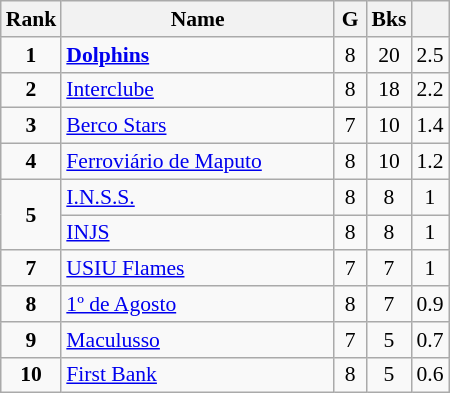<table class="wikitable" style="text-align:center; font-size:90%;">
<tr>
<th width=10px>Rank</th>
<th width=175px>Name</th>
<th width=15px>G</th>
<th width=10px>Bks</th>
<th width=10px></th>
</tr>
<tr>
<td><strong>1</strong></td>
<td align=left> <strong><a href='#'>Dolphins</a></strong></td>
<td>8</td>
<td>20</td>
<td>2.5</td>
</tr>
<tr>
<td><strong>2</strong></td>
<td align=left> <a href='#'>Interclube</a></td>
<td>8</td>
<td>18</td>
<td>2.2</td>
</tr>
<tr>
<td><strong>3</strong></td>
<td align=left> <a href='#'>Berco Stars</a></td>
<td>7</td>
<td>10</td>
<td>1.4</td>
</tr>
<tr>
<td><strong>4</strong></td>
<td align=left> <a href='#'>Ferroviário de Maputo</a></td>
<td>8</td>
<td>10</td>
<td>1.2</td>
</tr>
<tr>
<td rowspan=2><strong>5</strong></td>
<td align=left> <a href='#'>I.N.S.S.</a></td>
<td>8</td>
<td>8</td>
<td>1</td>
</tr>
<tr>
<td align=left> <a href='#'>INJS</a></td>
<td>8</td>
<td>8</td>
<td>1</td>
</tr>
<tr>
<td><strong>7</strong></td>
<td align=left> <a href='#'>USIU Flames</a></td>
<td>7</td>
<td>7</td>
<td>1</td>
</tr>
<tr>
<td><strong>8</strong></td>
<td align=left> <a href='#'>1º de Agosto</a></td>
<td>8</td>
<td>7</td>
<td>0.9</td>
</tr>
<tr>
<td><strong>9</strong></td>
<td align=left> <a href='#'>Maculusso</a></td>
<td>7</td>
<td>5</td>
<td>0.7</td>
</tr>
<tr>
<td><strong>10</strong></td>
<td align=left> <a href='#'>First Bank</a></td>
<td>8</td>
<td>5</td>
<td>0.6</td>
</tr>
</table>
